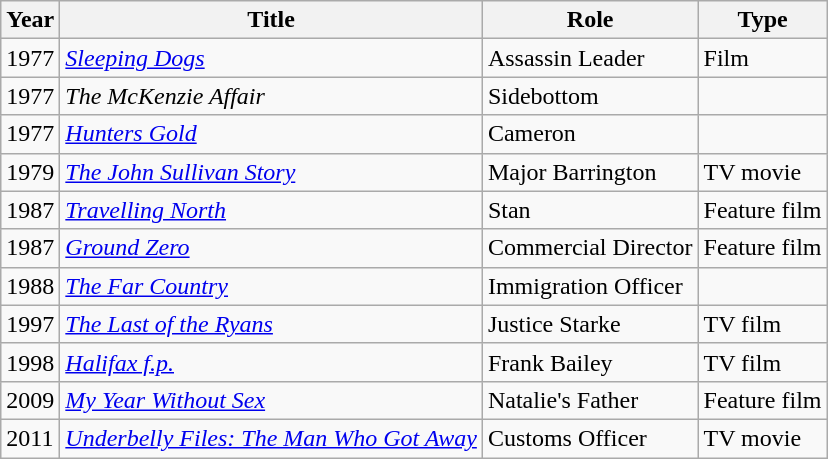<table class="wikitable">
<tr>
<th>Year</th>
<th>Title</th>
<th>Role</th>
<th>Type</th>
</tr>
<tr>
<td>1977</td>
<td><em><a href='#'>Sleeping Dogs</a></em></td>
<td>Assassin Leader</td>
<td>Film</td>
</tr>
<tr>
<td>1977</td>
<td><em>The McKenzie Affair</em></td>
<td>Sidebottom</td>
<td></td>
</tr>
<tr>
<td>1977</td>
<td><em><a href='#'>Hunters Gold</a></em></td>
<td>Cameron</td>
<td></td>
</tr>
<tr>
<td>1979</td>
<td><em><a href='#'>The John Sullivan Story</a></em></td>
<td>Major Barrington</td>
<td>TV movie</td>
</tr>
<tr>
<td>1987</td>
<td><em><a href='#'>Travelling North</a></em></td>
<td>Stan</td>
<td>Feature film</td>
</tr>
<tr>
<td>1987</td>
<td><em><a href='#'>Ground Zero</a></em></td>
<td>Commercial Director</td>
<td>Feature film</td>
</tr>
<tr>
<td>1988</td>
<td><em><a href='#'>The Far Country</a></em></td>
<td>Immigration Officer</td>
<td></td>
</tr>
<tr>
<td>1997</td>
<td><em><a href='#'>The Last of the Ryans</a></em></td>
<td>Justice Starke</td>
<td>TV film</td>
</tr>
<tr>
<td>1998</td>
<td><em><a href='#'>Halifax f.p.</a></em></td>
<td>Frank Bailey</td>
<td>TV film</td>
</tr>
<tr>
<td>2009</td>
<td><em><a href='#'>My Year Without Sex</a></em></td>
<td>Natalie's Father</td>
<td>Feature film</td>
</tr>
<tr>
<td>2011</td>
<td><em><a href='#'>Underbelly Files: The Man Who Got Away</a></em></td>
<td>Customs Officer</td>
<td>TV movie</td>
</tr>
</table>
